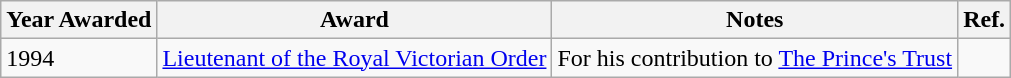<table class="wikitable">
<tr>
<th>Year Awarded</th>
<th>Award</th>
<th>Notes</th>
<th>Ref.</th>
</tr>
<tr>
<td>1994</td>
<td><a href='#'>Lieutenant of the Royal Victorian Order</a></td>
<td>For his contribution to <a href='#'>The Prince's Trust</a></td>
<td></td>
</tr>
</table>
